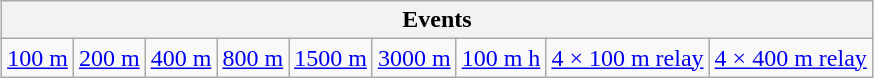<table class="wikitable" style="margin: 1em auto 1em auto">
<tr>
<th colspan=9>Events</th>
</tr>
<tr>
<td><a href='#'>100 m</a></td>
<td><a href='#'>200 m</a></td>
<td><a href='#'>400 m</a></td>
<td><a href='#'>800 m</a></td>
<td><a href='#'>1500 m</a></td>
<td><a href='#'>3000 m</a></td>
<td><a href='#'>100 m h</a></td>
<td><a href='#'>4 × 100 m relay</a></td>
<td><a href='#'>4 × 400 m relay</a></td>
</tr>
</table>
